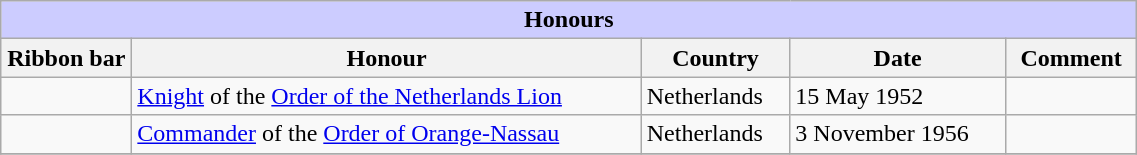<table class="wikitable" style="width:60%;">
<tr style="background:#ccf; text-align:center;">
<td colspan=5><strong>Honours</strong></td>
</tr>
<tr>
<th style="width:80px;">Ribbon bar</th>
<th>Honour</th>
<th>Country</th>
<th>Date</th>
<th>Comment</th>
</tr>
<tr>
<td></td>
<td><a href='#'>Knight</a> of the <a href='#'>Order of the Netherlands Lion</a></td>
<td>Netherlands</td>
<td>15 May 1952</td>
<td></td>
</tr>
<tr>
<td></td>
<td><a href='#'>Commander</a> of the <a href='#'>Order of Orange-Nassau</a></td>
<td>Netherlands</td>
<td>3 November 1956</td>
<td></td>
</tr>
<tr>
</tr>
</table>
